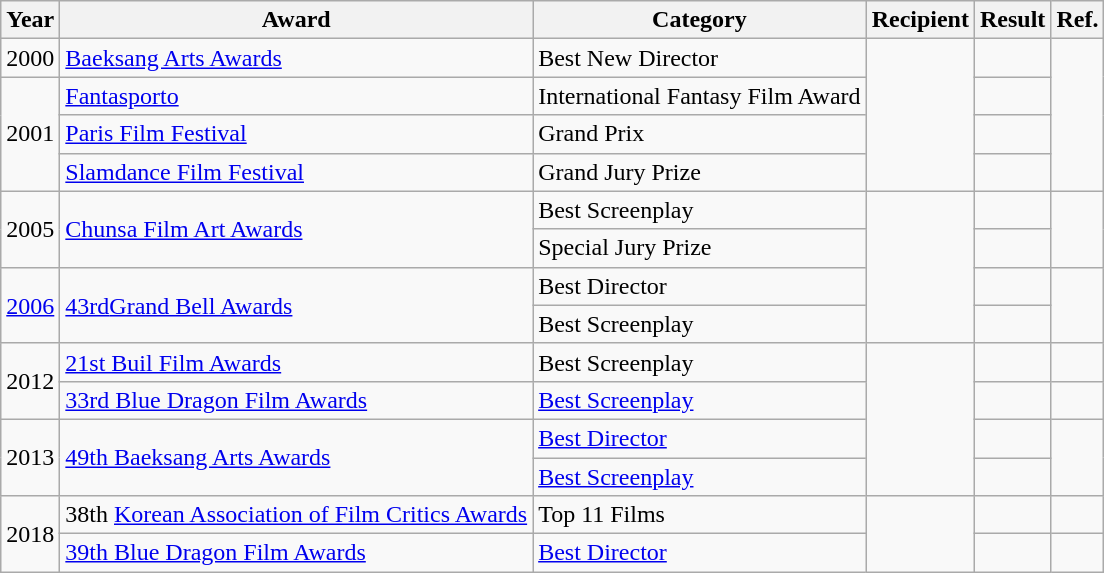<table class="wikitable sortable">
<tr>
<th>Year</th>
<th>Award</th>
<th>Category</th>
<th>Recipient</th>
<th>Result</th>
<th>Ref.</th>
</tr>
<tr>
<td>2000</td>
<td><a href='#'>Baeksang Arts Awards</a></td>
<td>Best New Director</td>
<td rowspan=4></td>
<td></td>
<td rowspan="4"></td>
</tr>
<tr>
<td rowspan=3>2001</td>
<td><a href='#'>Fantasporto</a></td>
<td>International Fantasy Film Award</td>
<td></td>
</tr>
<tr>
<td><a href='#'>Paris Film Festival</a></td>
<td>Grand Prix</td>
<td></td>
</tr>
<tr>
<td><a href='#'>Slamdance Film Festival</a></td>
<td>Grand Jury Prize</td>
<td></td>
</tr>
<tr>
<td rowspan=2>2005</td>
<td rowspan=2><a href='#'>Chunsa Film Art Awards</a></td>
<td>Best Screenplay</td>
<td rowspan=4></td>
<td></td>
<td rowspan="2"></td>
</tr>
<tr>
<td>Special Jury Prize</td>
<td></td>
</tr>
<tr>
<td rowspan=2><a href='#'>2006</a></td>
<td rowspan=2><a href='#'>43rd</a><a href='#'>Grand Bell Awards</a></td>
<td>Best Director</td>
<td></td>
<td rowspan="2"></td>
</tr>
<tr>
<td>Best Screenplay</td>
<td></td>
</tr>
<tr>
<td rowspan="2">2012</td>
<td><a href='#'>21st Buil Film Awards</a></td>
<td>Best Screenplay</td>
<td rowspan="4"></td>
<td></td>
<td></td>
</tr>
<tr>
<td><a href='#'>33rd Blue Dragon Film Awards</a></td>
<td><a href='#'>Best Screenplay</a></td>
<td></td>
<td></td>
</tr>
<tr>
<td rowspan="2">2013</td>
<td rowspan="2"><a href='#'>49th Baeksang Arts Awards</a></td>
<td><a href='#'>Best Director</a></td>
<td></td>
<td rowspan="2"></td>
</tr>
<tr>
<td><a href='#'>Best Screenplay</a></td>
<td></td>
</tr>
<tr>
<td rowspan=2>2018</td>
<td>38th <a href='#'>Korean Association of Film Critics Awards</a></td>
<td>Top 11 Films</td>
<td rowspan=2></td>
<td></td>
<td></td>
</tr>
<tr>
<td><a href='#'>39th Blue Dragon Film Awards</a></td>
<td><a href='#'>Best Director</a></td>
<td></td>
<td rowspan=3></td>
</tr>
</table>
